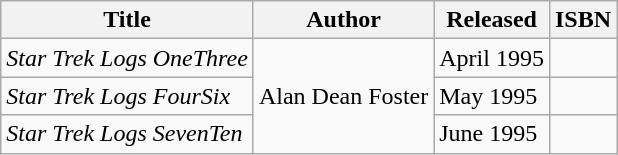<table class="wikitable">
<tr>
<th>Title</th>
<th>Author</th>
<th>Released</th>
<th>ISBN</th>
</tr>
<tr>
<td><em>Star Trek Logs OneThree</em></td>
<td rowspan="3">Alan Dean Foster</td>
<td>April 1995</td>
<td></td>
</tr>
<tr>
<td><em>Star Trek Logs FourSix</em></td>
<td>May 1995</td>
<td></td>
</tr>
<tr>
<td><em>Star Trek Logs SevenTen</em></td>
<td>June 1995</td>
<td></td>
</tr>
</table>
